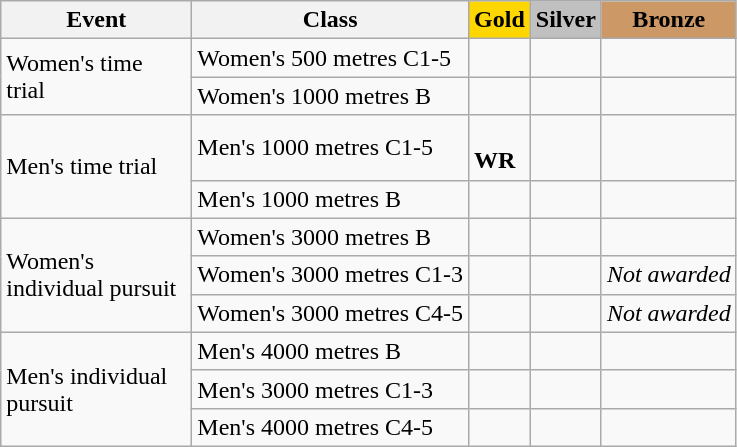<table class=wikitable>
<tr>
<th width=120>Event</th>
<th>Class</th>
<th style="background:gold;">Gold</th>
<th style="background:silver;">Silver</th>
<th style="background:#CC9966;">Bronze</th>
</tr>
<tr>
<td rowspan=2>Women's time trial<br></td>
<td>Women's 500 metres C1-5</td>
<td></td>
<td></td>
<td></td>
</tr>
<tr>
<td>Women's 1000 metres B</td>
<td></td>
<td></td>
<td></td>
</tr>
<tr>
<td rowspan=2>Men's time trial<br></td>
<td>Men's 1000 metres C1-5</td>
<td><br> <strong> WR</strong></td>
<td></td>
<td></td>
</tr>
<tr>
<td>Men's 1000 metres B</td>
<td></td>
<td></td>
<td></td>
</tr>
<tr>
<td rowspan=3>Women's individual pursuit<br></td>
<td>Women's 3000 metres B</td>
<td></td>
<td></td>
<td></td>
</tr>
<tr>
<td>Women's 3000 metres C1-3</td>
<td></td>
<td></td>
<td><em>Not awarded</em></td>
</tr>
<tr>
<td>Women's 3000 metres C4-5</td>
<td></td>
<td></td>
<td><em>Not awarded</em></td>
</tr>
<tr>
<td rowspan=3>Men's individual pursuit<br></td>
<td>Men's 4000 metres B</td>
<td></td>
<td></td>
<td></td>
</tr>
<tr>
<td>Men's 3000 metres C1-3</td>
<td></td>
<td></td>
<td></td>
</tr>
<tr>
<td>Men's 4000 metres C4-5</td>
<td></td>
<td></td>
<td></td>
</tr>
</table>
